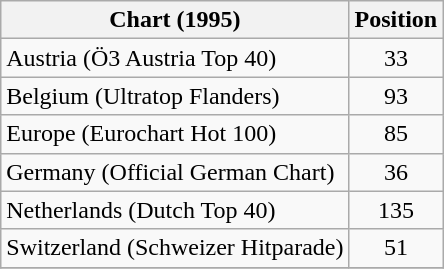<table class="wikitable sortable">
<tr>
<th>Chart (1995)</th>
<th>Position</th>
</tr>
<tr>
<td>Austria (Ö3 Austria Top 40)</td>
<td align="center">33</td>
</tr>
<tr>
<td>Belgium (Ultratop Flanders)</td>
<td align="center">93</td>
</tr>
<tr>
<td>Europe (Eurochart Hot 100)</td>
<td align="center">85</td>
</tr>
<tr>
<td>Germany (Official German Chart)</td>
<td align="center">36</td>
</tr>
<tr>
<td>Netherlands (Dutch Top 40)</td>
<td align="center">135</td>
</tr>
<tr>
<td>Switzerland (Schweizer Hitparade)</td>
<td align="center">51</td>
</tr>
<tr>
</tr>
</table>
